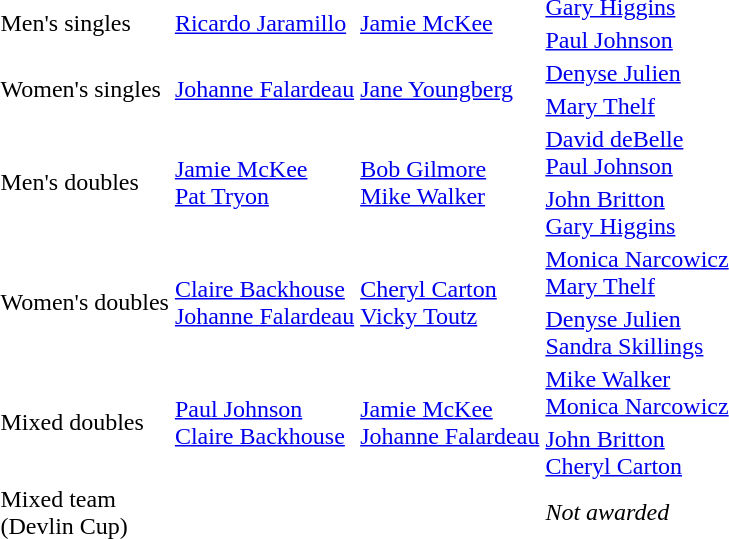<table>
<tr>
<td rowspan="2">Men's singles</td>
<td rowspan="2"> <a href='#'>Ricardo Jaramillo</a></td>
<td rowspan="2"> <a href='#'>Jamie McKee</a></td>
<td> <a href='#'>Gary Higgins</a></td>
</tr>
<tr>
<td> <a href='#'>Paul Johnson</a></td>
</tr>
<tr>
<td rowspan="2">Women's singles</td>
<td rowspan="2"> <a href='#'>Johanne Falardeau</a></td>
<td rowspan="2"> <a href='#'>Jane Youngberg</a></td>
<td> <a href='#'>Denyse Julien</a></td>
</tr>
<tr>
<td> <a href='#'>Mary Thelf</a></td>
</tr>
<tr>
<td rowspan="2">Men's doubles</td>
<td rowspan="2"> <a href='#'>Jamie McKee</a> <br> <a href='#'>Pat Tryon</a></td>
<td rowspan="2"> <a href='#'>Bob Gilmore</a> <br> <a href='#'>Mike Walker</a></td>
<td> <a href='#'>David deBelle</a><br> <a href='#'>Paul Johnson</a></td>
</tr>
<tr>
<td> <a href='#'>John Britton</a> <br> <a href='#'>Gary Higgins</a></td>
</tr>
<tr>
<td rowspan="2">Women's doubles</td>
<td rowspan="2"> <a href='#'>Claire Backhouse</a> <br> <a href='#'>Johanne Falardeau</a></td>
<td rowspan="2"> <a href='#'>Cheryl Carton</a><br> <a href='#'>Vicky Toutz</a></td>
<td> <a href='#'>Monica Narcowicz</a><br> <a href='#'>Mary Thelf</a></td>
</tr>
<tr>
<td> <a href='#'>Denyse Julien</a> <br> <a href='#'>Sandra Skillings</a></td>
</tr>
<tr>
<td rowspan="2">Mixed doubles</td>
<td rowspan="2"> <a href='#'>Paul Johnson</a> <br> <a href='#'>Claire Backhouse</a></td>
<td rowspan="2"> <a href='#'>Jamie McKee</a> <br> <a href='#'>Johanne Falardeau</a></td>
<td> <a href='#'>Mike Walker</a><br> <a href='#'>Monica Narcowicz</a></td>
</tr>
<tr>
<td> <a href='#'>John Britton</a><br> <a href='#'>Cheryl Carton</a></td>
</tr>
<tr>
<td>Mixed team<br>(Devlin Cup)</td>
<td></td>
<td></td>
<td><em>Not awarded</em></td>
</tr>
</table>
